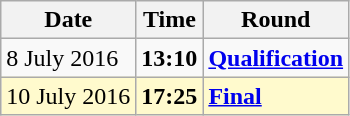<table class="wikitable">
<tr>
<th>Date</th>
<th>Time</th>
<th>Round</th>
</tr>
<tr>
<td>8 July 2016</td>
<td><strong>13:10</strong></td>
<td><strong><a href='#'>Qualification</a></strong></td>
</tr>
<tr style=background:lemonchiffon>
<td>10 July 2016</td>
<td><strong>17:25</strong></td>
<td><strong><a href='#'>Final</a></strong></td>
</tr>
</table>
